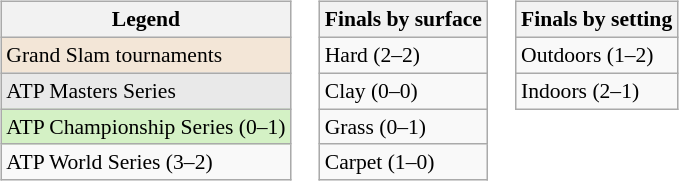<table>
<tr valign=top>
<td><br><table class=wikitable style=font-size:90%>
<tr>
<th>Legend</th>
</tr>
<tr style="background:#f3e6d7;">
<td>Grand Slam tournaments</td>
</tr>
<tr style="background:#e9e9e9;">
<td>ATP Masters Series</td>
</tr>
<tr style="background:#d4f1c5;">
<td>ATP Championship Series (0–1)</td>
</tr>
<tr>
<td>ATP World Series (3–2)</td>
</tr>
</table>
</td>
<td><br><table class=wikitable style=font-size:90%>
<tr>
<th>Finals by surface</th>
</tr>
<tr>
<td>Hard (2–2)</td>
</tr>
<tr>
<td>Clay (0–0)</td>
</tr>
<tr>
<td>Grass (0–1)</td>
</tr>
<tr>
<td>Carpet (1–0)</td>
</tr>
</table>
</td>
<td><br><table class=wikitable style=font-size:90%>
<tr>
<th>Finals by setting</th>
</tr>
<tr>
<td>Outdoors (1–2)</td>
</tr>
<tr>
<td>Indoors (2–1)</td>
</tr>
</table>
</td>
</tr>
</table>
